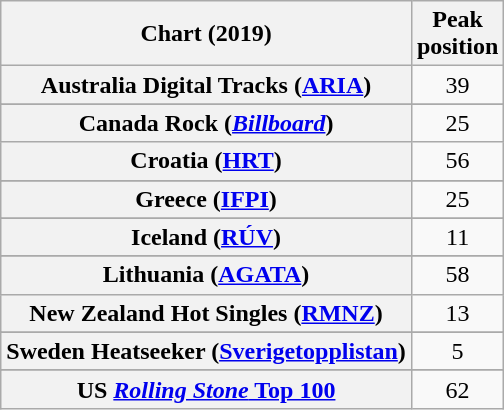<table class="wikitable sortable plainrowheaders" style="text-align:center">
<tr>
<th scope="col">Chart (2019)</th>
<th scope="col">Peak<br>position</th>
</tr>
<tr>
<th scope="row">Australia Digital Tracks (<a href='#'>ARIA</a>)</th>
<td>39</td>
</tr>
<tr>
</tr>
<tr>
</tr>
<tr>
</tr>
<tr>
<th scope="row">Canada Rock (<em><a href='#'>Billboard</a></em>)</th>
<td>25</td>
</tr>
<tr>
<th scope="row">Croatia (<a href='#'>HRT</a>)</th>
<td>56</td>
</tr>
<tr>
</tr>
<tr>
</tr>
<tr>
<th scope="row">Greece (<a href='#'>IFPI</a>)</th>
<td>25</td>
</tr>
<tr>
</tr>
<tr>
<th scope="row">Iceland (<a href='#'>RÚV</a>)</th>
<td>11</td>
</tr>
<tr>
</tr>
<tr>
<th scope="row">Lithuania (<a href='#'>AGATA</a>)</th>
<td>58</td>
</tr>
<tr>
<th scope="row">New Zealand Hot Singles (<a href='#'>RMNZ</a>)</th>
<td>13</td>
</tr>
<tr>
</tr>
<tr>
</tr>
<tr>
</tr>
<tr>
<th scope="row">Sweden Heatseeker (<a href='#'>Sverigetopplistan</a>)</th>
<td>5</td>
</tr>
<tr>
</tr>
<tr>
</tr>
<tr>
</tr>
<tr>
</tr>
<tr>
</tr>
<tr>
<th scope="row">US <a href='#'><em>Rolling Stone</em> Top 100</a></th>
<td>62</td>
</tr>
</table>
